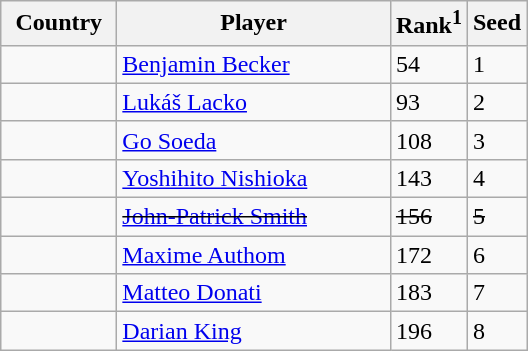<table class="sortable wikitable">
<tr>
<th style="width:70px;">Country</th>
<th style="width:175px;">Player</th>
<th>Rank<sup>1</sup></th>
<th>Seed</th>
</tr>
<tr>
<td></td>
<td><a href='#'>Benjamin Becker</a></td>
<td>54</td>
<td>1</td>
</tr>
<tr>
<td></td>
<td><a href='#'>Lukáš Lacko</a></td>
<td>93</td>
<td>2</td>
</tr>
<tr>
<td></td>
<td><a href='#'>Go Soeda</a></td>
<td>108</td>
<td>3</td>
</tr>
<tr>
<td></td>
<td><a href='#'>Yoshihito Nishioka</a></td>
<td>143</td>
<td>4</td>
</tr>
<tr>
<td><s></s></td>
<td><s><a href='#'>John-Patrick Smith</a></s></td>
<td><s>156</s></td>
<td><s>5</s></td>
</tr>
<tr>
<td></td>
<td><a href='#'>Maxime Authom</a></td>
<td>172</td>
<td>6</td>
</tr>
<tr>
<td></td>
<td><a href='#'>Matteo Donati</a></td>
<td>183</td>
<td>7</td>
</tr>
<tr>
<td></td>
<td><a href='#'>Darian King</a></td>
<td>196</td>
<td>8</td>
</tr>
</table>
